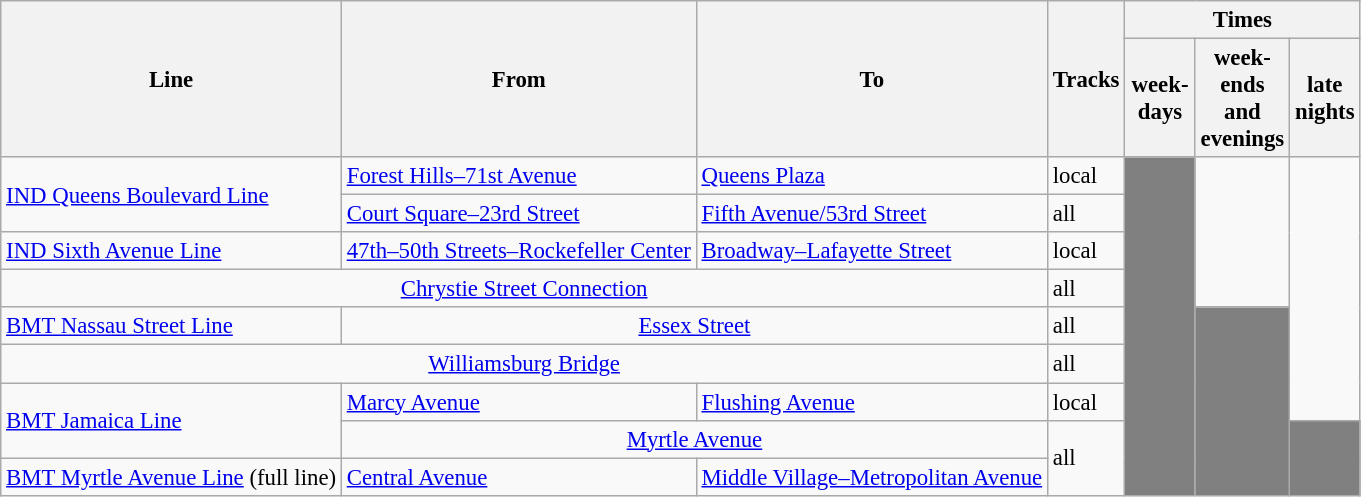<table class="wikitable collapsible" style="width:auto; font-size:95%">
<tr>
<th rowspan=2>Line</th>
<th rowspan=2>From</th>
<th rowspan=2>To</th>
<th rowspan=2>Tracks</th>
<th colspan=3>Times</th>
</tr>
<tr>
<th width=40>week­days</th>
<th width=40>week­ends and evenings</th>
<th width=40>late nights</th>
</tr>
<tr>
<td rowspan=2><a href='#'>IND Queens Boulevard Line</a></td>
<td><a href='#'>Forest Hills–71st Avenue</a></td>
<td><a href='#'>Queens Plaza</a></td>
<td>local</td>
<td rowspan=9 style="background: gray"> </td>
<td rowspan=4> </td>
<td rowspan="7"> </td>
</tr>
<tr>
<td><a href='#'>Court Square–23rd Street</a></td>
<td><a href='#'>Fifth Avenue/53rd Street</a></td>
<td>all</td>
</tr>
<tr>
<td><a href='#'>IND Sixth Avenue Line</a></td>
<td><a href='#'>47th–50th Streets–Rockefeller Center</a></td>
<td><a href='#'>Broadway–Lafayette Street</a></td>
<td>local</td>
</tr>
<tr>
<td colspan="3" style="text-align:center;"><a href='#'>Chrystie Street Connection</a></td>
<td>all</td>
</tr>
<tr>
<td><a href='#'>BMT Nassau Street Line</a></td>
<td colspan="2" style="text-align:center;"><a href='#'>Essex Street</a></td>
<td>all</td>
<td rowspan="5" style="background: gray"> </td>
</tr>
<tr>
<td colspan="3" style="text-align:center;"><a href='#'>Williamsburg Bridge</a></td>
<td>all</td>
</tr>
<tr>
<td rowspan=2><a href='#'>BMT Jamaica Line</a></td>
<td><a href='#'>Marcy Avenue</a></td>
<td><a href='#'>Flushing Avenue</a></td>
<td>local</td>
</tr>
<tr>
<td colspan="2" style="text-align:center;"><a href='#'>Myrtle Avenue</a></td>
<td rowspan=2>all</td>
<td rowspan=2 style="background:gray"> </td>
</tr>
<tr>
<td><a href='#'>BMT Myrtle Avenue Line</a> (full line)</td>
<td><a href='#'>Central Avenue</a></td>
<td><a href='#'>Middle Village–Metropolitan Avenue</a></td>
</tr>
</table>
